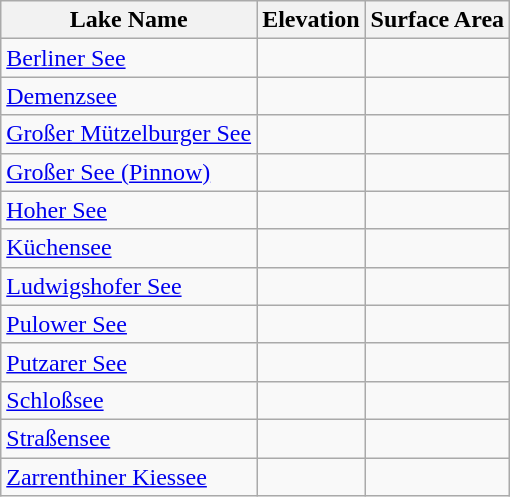<table class="wikitable sortable">
<tr>
<th>Lake Name</th>
<th>Elevation</th>
<th>Surface Area</th>
</tr>
<tr>
<td><a href='#'>Berliner See</a></td>
<td></td>
<td></td>
</tr>
<tr>
<td><a href='#'>Demenzsee</a></td>
<td></td>
<td></td>
</tr>
<tr>
<td><a href='#'>Großer Mützelburger See</a></td>
<td></td>
<td></td>
</tr>
<tr>
<td><a href='#'>Großer See (Pinnow)</a></td>
<td></td>
<td></td>
</tr>
<tr>
<td><a href='#'>Hoher See</a></td>
<td></td>
<td></td>
</tr>
<tr>
<td><a href='#'>Küchensee</a></td>
<td></td>
<td></td>
</tr>
<tr>
<td><a href='#'>Ludwigshofer See</a></td>
<td></td>
<td></td>
</tr>
<tr>
<td><a href='#'>Pulower See</a></td>
<td></td>
<td></td>
</tr>
<tr>
<td><a href='#'>Putzarer See</a></td>
<td></td>
<td></td>
</tr>
<tr>
<td><a href='#'>Schloßsee</a></td>
<td></td>
<td></td>
</tr>
<tr>
<td><a href='#'>Straßensee</a></td>
<td></td>
<td></td>
</tr>
<tr>
<td><a href='#'>Zarrenthiner Kiessee</a></td>
<td></td>
<td></td>
</tr>
</table>
